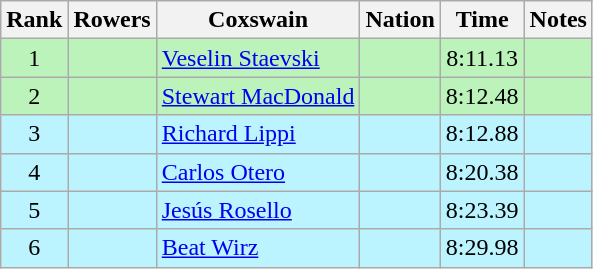<table class="wikitable sortable" style=text-align:center>
<tr>
<th>Rank</th>
<th>Rowers</th>
<th>Coxswain</th>
<th>Nation</th>
<th>Time</th>
<th>Notes</th>
</tr>
<tr bgcolor=bbf3bb>
<td>1</td>
<td align=left></td>
<td align=left><a href='#'>Veselin Staevski</a></td>
<td align=left></td>
<td>8:11.13</td>
<td></td>
</tr>
<tr bgcolor=bbf3bb>
<td>2</td>
<td align=left></td>
<td align=left><a href='#'>Stewart MacDonald</a></td>
<td align=left></td>
<td>8:12.48</td>
<td></td>
</tr>
<tr bgcolor=bbf3ff>
<td>3</td>
<td align=left></td>
<td align=left><a href='#'>Richard Lippi</a></td>
<td align=left></td>
<td>8:12.88</td>
<td></td>
</tr>
<tr bgcolor=bbf3ff>
<td>4</td>
<td align=left></td>
<td align=left><a href='#'>Carlos Otero</a></td>
<td align=left></td>
<td>8:20.38</td>
<td></td>
</tr>
<tr bgcolor=bbf3ff>
<td>5</td>
<td align=left></td>
<td align=left><a href='#'>Jesús Rosello</a></td>
<td align=left></td>
<td>8:23.39</td>
<td></td>
</tr>
<tr bgcolor=bbf3ff>
<td>6</td>
<td align=left></td>
<td align=left><a href='#'>Beat Wirz</a></td>
<td align=left></td>
<td>8:29.98</td>
<td></td>
</tr>
</table>
